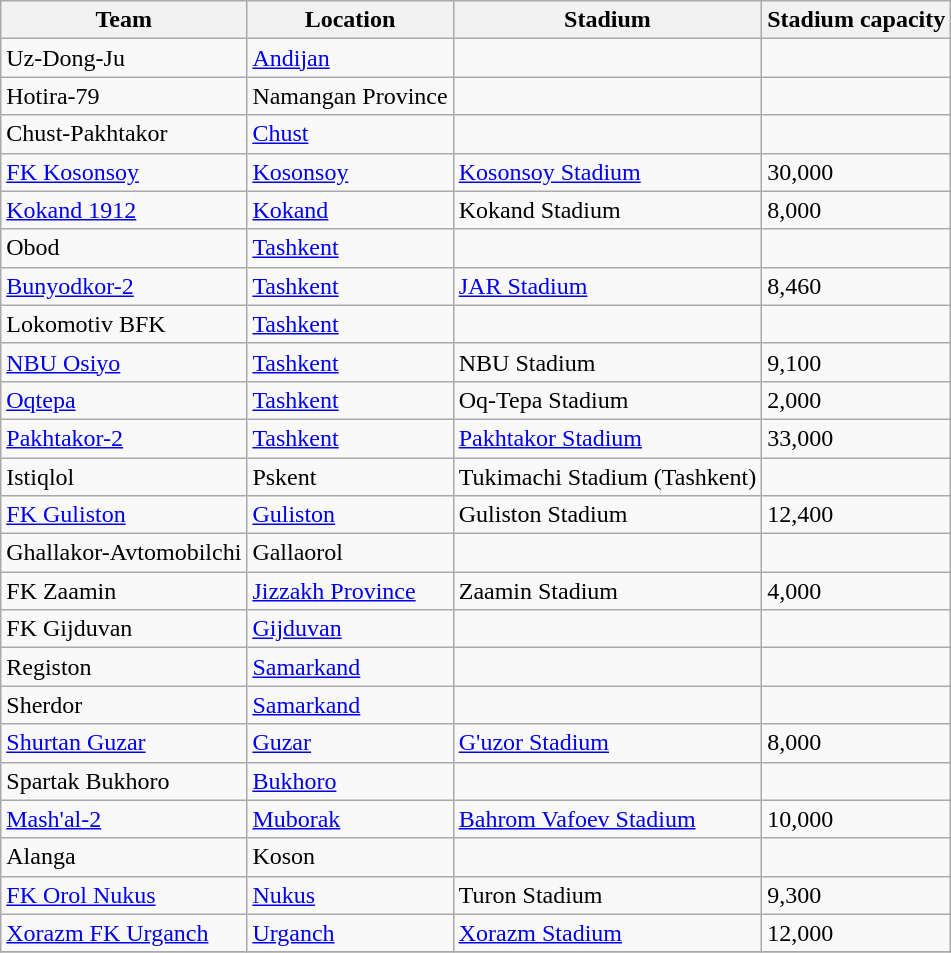<table class="wikitable sortable" style="text-align: left;">
<tr>
<th>Team</th>
<th>Location</th>
<th>Stadium</th>
<th>Stadium capacity</th>
</tr>
<tr>
<td>Uz-Dong-Ju</td>
<td><a href='#'>Andijan</a></td>
<td></td>
<td></td>
</tr>
<tr>
<td>Hotira-79</td>
<td>Namangan Province</td>
<td></td>
<td></td>
</tr>
<tr>
<td>Chust-Pakhtakor</td>
<td><a href='#'>Chust</a></td>
<td></td>
<td></td>
</tr>
<tr>
<td><a href='#'>FK Kosonsoy</a></td>
<td><a href='#'>Kosonsoy</a></td>
<td><a href='#'>Kosonsoy Stadium</a></td>
<td>30,000</td>
</tr>
<tr>
<td><a href='#'>Kokand 1912</a></td>
<td><a href='#'>Kokand</a></td>
<td>Kokand Stadium</td>
<td>8,000</td>
</tr>
<tr>
<td>Obod</td>
<td><a href='#'>Tashkent</a></td>
<td></td>
<td></td>
</tr>
<tr>
<td><a href='#'>Bunyodkor-2</a></td>
<td><a href='#'>Tashkent</a></td>
<td><a href='#'>JAR Stadium</a></td>
<td>8,460</td>
</tr>
<tr>
<td>Lokomotiv BFK</td>
<td><a href='#'>Tashkent</a></td>
<td></td>
<td></td>
</tr>
<tr>
<td><a href='#'>NBU Osiyo</a></td>
<td><a href='#'>Tashkent</a></td>
<td>NBU Stadium</td>
<td>9,100</td>
</tr>
<tr>
<td><a href='#'>Oqtepa</a></td>
<td><a href='#'>Tashkent</a></td>
<td>Oq-Tepa Stadium</td>
<td>2,000</td>
</tr>
<tr>
<td><a href='#'>Pakhtakor-2</a></td>
<td><a href='#'>Tashkent</a></td>
<td><a href='#'>Pakhtakor Stadium</a></td>
<td>33,000</td>
</tr>
<tr>
<td>Istiqlol</td>
<td>Pskent</td>
<td>Tukimachi Stadium (Tashkent)</td>
<td></td>
</tr>
<tr>
<td><a href='#'>FK Guliston</a></td>
<td><a href='#'>Guliston</a></td>
<td>Guliston Stadium</td>
<td>12,400</td>
</tr>
<tr>
<td>Ghallakor-Avtomobilchi</td>
<td>Gallaorol</td>
<td></td>
<td></td>
</tr>
<tr>
<td>FK Zaamin</td>
<td><a href='#'>Jizzakh Province</a></td>
<td>Zaamin Stadium</td>
<td>4,000</td>
</tr>
<tr>
<td>FK Gijduvan</td>
<td><a href='#'>Gijduvan</a></td>
<td></td>
<td></td>
</tr>
<tr>
<td>Registon</td>
<td><a href='#'>Samarkand</a></td>
<td></td>
<td></td>
</tr>
<tr>
<td>Sherdor</td>
<td><a href='#'>Samarkand</a></td>
<td></td>
<td></td>
</tr>
<tr>
<td><a href='#'>Shurtan Guzar</a></td>
<td><a href='#'>Guzar</a></td>
<td><a href='#'>G'uzor Stadium</a></td>
<td>8,000</td>
</tr>
<tr>
<td>Spartak Bukhoro</td>
<td><a href='#'>Bukhoro</a></td>
<td></td>
<td></td>
</tr>
<tr>
<td><a href='#'>Mash'al-2</a></td>
<td><a href='#'>Muborak</a></td>
<td><a href='#'>Bahrom Vafoev Stadium</a></td>
<td>10,000</td>
</tr>
<tr>
<td>Alanga</td>
<td>Koson</td>
<td></td>
<td></td>
</tr>
<tr>
<td><a href='#'>FK Orol Nukus</a></td>
<td><a href='#'>Nukus</a></td>
<td>Turon Stadium</td>
<td>9,300</td>
</tr>
<tr>
<td><a href='#'>Xorazm FK Urganch</a></td>
<td><a href='#'>Urganch</a></td>
<td><a href='#'>Xorazm Stadium</a></td>
<td>12,000</td>
</tr>
<tr>
</tr>
</table>
